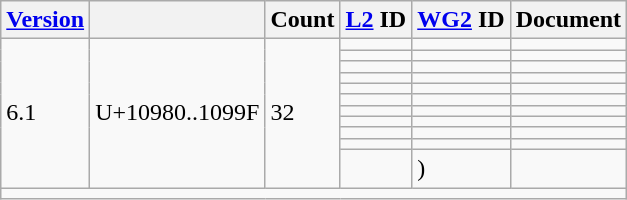<table class="wikitable sticky-header">
<tr>
<th><a href='#'>Version</a></th>
<th></th>
<th>Count</th>
<th><a href='#'>L2</a> ID</th>
<th><a href='#'>WG2</a> ID</th>
<th>Document</th>
</tr>
<tr>
<td rowspan="11">6.1</td>
<td rowspan="11">U+10980..1099F</td>
<td rowspan="11">32</td>
<td></td>
<td></td>
<td></td>
</tr>
<tr>
<td></td>
<td></td>
<td></td>
</tr>
<tr>
<td></td>
<td></td>
<td></td>
</tr>
<tr>
<td></td>
<td></td>
<td></td>
</tr>
<tr>
<td></td>
<td></td>
<td></td>
</tr>
<tr>
<td></td>
<td></td>
<td></td>
</tr>
<tr>
<td></td>
<td></td>
<td></td>
</tr>
<tr>
<td></td>
<td></td>
<td></td>
</tr>
<tr>
<td></td>
<td></td>
<td></td>
</tr>
<tr>
<td></td>
<td></td>
<td></td>
</tr>
<tr>
<td></td>
<td> )</td>
<td></td>
</tr>
<tr class="sortbottom">
<td colspan="6"></td>
</tr>
</table>
